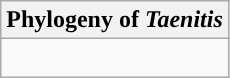<table class="wikitable">
<tr>
<th colspan=1>Phylogeny of <em>Taenitis</em></th>
</tr>
<tr>
<td style="vertical-align:top"><br></td>
</tr>
</table>
